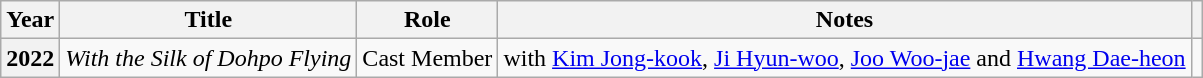<table class="wikitable  plainrowheaders">
<tr>
<th scope="col">Year</th>
<th scope="col">Title</th>
<th scope="col">Role</th>
<th scope="col">Notes</th>
<th scope="col" class="unsortable"></th>
</tr>
<tr>
<th scope="row">2022</th>
<td><em> With the Silk of Dohpo Flying</em></td>
<td>Cast Member</td>
<td>with <a href='#'>Kim Jong-kook</a>, <a href='#'>Ji Hyun-woo</a>, <a href='#'>Joo Woo-jae</a> and <a href='#'>Hwang Dae-heon</a></td>
<td></td>
</tr>
</table>
